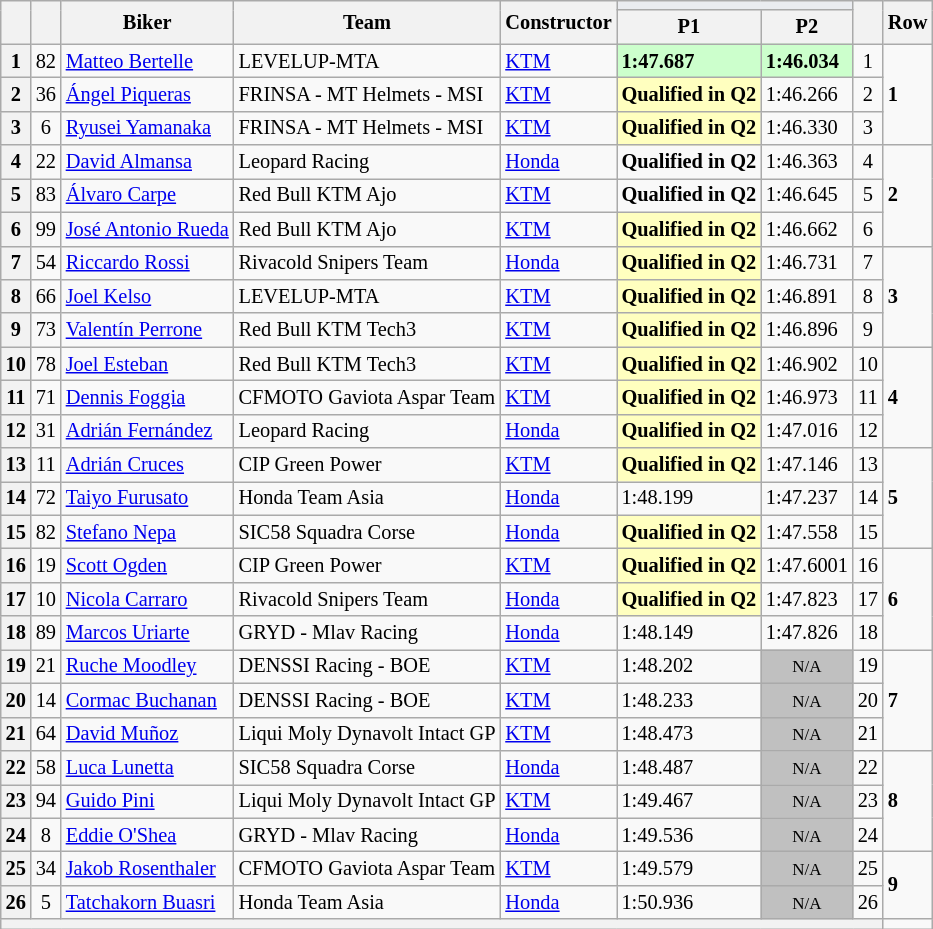<table class="wikitable sortable" style="font-size: 85%;">
<tr>
<th rowspan="2"></th>
<th rowspan="2"></th>
<th rowspan="2">Biker</th>
<th rowspan="2">Team</th>
<th rowspan="2">Constructor</th>
<th colspan="2" style="background:#eaecf0; text-align:center;"></th>
<th rowspan="2"></th>
<th rowspan="2">Row</th>
</tr>
<tr>
<th scope="col">P1</th>
<th scope="col">P2</th>
</tr>
<tr>
<th scope="row">1</th>
<td align="center">82</td>
<td> <a href='#'>Matteo Bertelle</a></td>
<td>LEVELUP-MTA</td>
<td><a href='#'>KTM</a></td>
<td style="background:#ccffcc;"><strong>1:47.687</strong></td>
<td style="background:#ccffcc;"><strong>1:46.034</strong></td>
<td align="center">1</td>
<td rowspan="3"><strong>1</strong></td>
</tr>
<tr>
<th scope="row">2</th>
<td align="center">36</td>
<td> <a href='#'>Ángel Piqueras</a></td>
<td>FRINSA - MT Helmets - MSI</td>
<td><a href='#'>KTM</a></td>
<td style="background:#ffffbf;"><strong>Qualified in Q2</strong></td>
<td>1:46.266</td>
<td align="center">2</td>
</tr>
<tr>
<th scope="row">3</th>
<td align="center">6</td>
<td> <a href='#'>Ryusei Yamanaka</a></td>
<td>FRINSA - MT Helmets - MSI</td>
<td><a href='#'>KTM</a></td>
<td style="background:#ffffbf;"><strong>Qualified in Q2</strong></td>
<td>1:46.330</td>
<td align="center">3</td>
</tr>
<tr>
<th scope="row">4</th>
<td align="center">22</td>
<td> <a href='#'>David Almansa</a></td>
<td>Leopard Racing</td>
<td><a href='#'>Honda</a></td>
<td style="background:#fffbf;"><strong>Qualified in Q2</strong></td>
<td>1:46.363</td>
<td align="center">4</td>
<td rowspan="3"><strong>2</strong></td>
</tr>
<tr>
<th scope="row">5</th>
<td align="center">83</td>
<td> <a href='#'>Álvaro Carpe</a></td>
<td>Red Bull KTM Ajo</td>
<td><a href='#'>KTM</a></td>
<td style="background:#fffbf;"><strong>Qualified in Q2</strong></td>
<td>1:46.645</td>
<td align="center">5</td>
</tr>
<tr>
<th scope="row">6</th>
<td align="center">99</td>
<td> <a href='#'>José Antonio Rueda</a></td>
<td>Red Bull KTM Ajo</td>
<td><a href='#'>KTM</a></td>
<td style="background:#ffffbf;"><strong>Qualified in Q2</strong></td>
<td>1:46.662</td>
<td align="center">6</td>
</tr>
<tr>
<th scope="row">7</th>
<td align="center">54</td>
<td> <a href='#'>Riccardo Rossi</a></td>
<td>Rivacold Snipers Team</td>
<td><a href='#'>Honda</a></td>
<td style="background:#ffffbf;"><strong>Qualified in Q2</strong></td>
<td>1:46.731</td>
<td align="center">7</td>
<td rowspan="3"><strong>3</strong></td>
</tr>
<tr>
<th scope="row">8</th>
<td align="center">66</td>
<td> <a href='#'>Joel Kelso</a></td>
<td>LEVELUP-MTA</td>
<td><a href='#'>KTM</a></td>
<td style="background:#ffffbf;"><strong>Qualified in Q2</strong></td>
<td>1:46.891</td>
<td align="center">8</td>
</tr>
<tr>
<th scope="row">9</th>
<td align="center">73</td>
<td> <a href='#'>Valentín Perrone</a></td>
<td>Red Bull KTM Tech3</td>
<td><a href='#'>KTM</a></td>
<td style="background:#ffffbf;"><strong>Qualified in Q2</strong></td>
<td>1:46.896</td>
<td align="center">9</td>
</tr>
<tr>
<th scope="row">10</th>
<td align="center">78</td>
<td> <a href='#'>Joel Esteban</a></td>
<td>Red Bull KTM Tech3</td>
<td><a href='#'>KTM</a></td>
<td style="background:#ffffbf;"><strong>Qualified in Q2</strong></td>
<td>1:46.902</td>
<td align="center">10</td>
<td rowspan="3"><strong>4</strong></td>
</tr>
<tr>
<th scope="row">11</th>
<td align="center">71</td>
<td> <a href='#'>Dennis Foggia</a></td>
<td>CFMOTO Gaviota Aspar Team</td>
<td><a href='#'>KTM</a></td>
<td style="background:#ffffbf;"><strong>Qualified in Q2</strong></td>
<td>1:46.973</td>
<td align="center">11</td>
</tr>
<tr>
<th scope="row">12</th>
<td align="center">31</td>
<td> <a href='#'>Adrián Fernández</a></td>
<td>Leopard Racing</td>
<td><a href='#'>Honda</a></td>
<td style="background:#ffffbf;"><strong>Qualified in Q2</strong></td>
<td>1:47.016</td>
<td align="center">12</td>
</tr>
<tr>
<th scope="row">13</th>
<td align="center">11</td>
<td> <a href='#'>Adrián Cruces</a></td>
<td>CIP Green Power</td>
<td><a href='#'>KTM</a></td>
<td style="background:#ffffbf;"><strong>Qualified in Q2</strong></td>
<td>1:47.146</td>
<td align="center">13</td>
<td rowspan="3"><strong>5</strong></td>
</tr>
<tr>
<th scope="row">14</th>
<td align="center">72</td>
<td> <a href='#'>Taiyo Furusato</a></td>
<td>Honda Team Asia</td>
<td><a href='#'>Honda</a></td>
<td>1:48.199</td>
<td>1:47.237</td>
<td align="center">14</td>
</tr>
<tr>
<th scope="row">15</th>
<td align="center">82</td>
<td> <a href='#'>Stefano Nepa</a></td>
<td>SIC58 Squadra Corse</td>
<td><a href='#'>Honda</a></td>
<td style="background:#ffffbf;"><strong>Qualified in Q2</strong></td>
<td>1:47.558</td>
<td align="center">15</td>
</tr>
<tr>
<th scope="row">16</th>
<td align="center">19</td>
<td> <a href='#'>Scott Ogden</a></td>
<td>CIP Green Power</td>
<td><a href='#'>KTM</a></td>
<td style="background:#ffffbf;"><strong>Qualified in Q2</strong></td>
<td>1:47.6001</td>
<td align="center">16</td>
<td rowspan="3"><strong>6</strong></td>
</tr>
<tr>
<th scope="row">17</th>
<td align="center">10</td>
<td> <a href='#'>Nicola Carraro</a></td>
<td>Rivacold Snipers Team</td>
<td><a href='#'>Honda</a></td>
<td style="background:#ffffbf;"><strong>Qualified in Q2</strong></td>
<td>1:47.823</td>
<td align="center">17</td>
</tr>
<tr>
<th scope="row">18</th>
<td align="center">89</td>
<td> <a href='#'>Marcos Uriarte</a></td>
<td>GRYD - Mlav Racing</td>
<td><a href='#'>Honda</a></td>
<td>1:48.149</td>
<td>1:47.826</td>
<td align="center">18</td>
</tr>
<tr>
<th scope="row">19</th>
<td align="center">21</td>
<td> <a href='#'>Ruche Moodley</a></td>
<td>DENSSI Racing - BOE</td>
<td><a href='#'>KTM</a></td>
<td>1:48.202</td>
<td style="background: silver" align="center" data-sort-value="22"><small>N/A</small></td>
<td align="center">19</td>
<td rowspan="3"><strong>7</strong></td>
</tr>
<tr>
<th scope="row">20</th>
<td align="center">14</td>
<td> <a href='#'>Cormac Buchanan</a></td>
<td>DENSSI Racing - BOE</td>
<td><a href='#'>KTM</a></td>
<td>1:48.233</td>
<td style="background: silver" align="center" data-sort-value="22"><small>N/A</small></td>
<td align="center">20</td>
</tr>
<tr>
<th scope="row">21</th>
<td align="center">64</td>
<td> <a href='#'>David Muñoz</a></td>
<td>Liqui Moly Dynavolt Intact GP</td>
<td><a href='#'>KTM</a></td>
<td>1:48.473</td>
<td style="background: silver" align="center" data-sort-value="22"><small>N/A</small></td>
<td align="center">21</td>
</tr>
<tr>
<th scope="row">22</th>
<td align="center">58</td>
<td> <a href='#'>Luca Lunetta</a></td>
<td>SIC58 Squadra Corse</td>
<td><a href='#'>Honda</a></td>
<td>1:48.487</td>
<td style="background: silver" align="center" data-sort-value="22"><small>N/A</small></td>
<td align="center">22</td>
<td rowspan="3"><strong>8</strong></td>
</tr>
<tr>
<th scope="row">23</th>
<td align="center">94</td>
<td> <a href='#'>Guido Pini</a></td>
<td>Liqui Moly Dynavolt Intact GP</td>
<td><a href='#'>KTM</a></td>
<td>1:49.467</td>
<td style="background: silver" align="center" data-sort-value="22"><small>N/A</small></td>
<td align="center">23</td>
</tr>
<tr>
<th scope="row">24</th>
<td align="center">8</td>
<td> <a href='#'>Eddie O'Shea</a></td>
<td>GRYD - Mlav Racing</td>
<td><a href='#'>Honda</a></td>
<td>1:49.536</td>
<td style="background: silver" align="center" data-sort-value="22"><small>N/A</small></td>
<td align="center">24</td>
</tr>
<tr>
<th scope="row">25</th>
<td align="center">34</td>
<td> <a href='#'>Jakob Rosenthaler</a></td>
<td>CFMOTO Gaviota Aspar Team</td>
<td><a href='#'>KTM</a></td>
<td>1:49.579</td>
<td style="background: silver" align="center" data-sort-value="22"><small>N/A</small></td>
<td align="center">25</td>
<td rowspan="2"><strong>9</strong></td>
</tr>
<tr>
<th scope="row">26</th>
<td align="center">5</td>
<td> <a href='#'>Tatchakorn Buasri</a></td>
<td>Honda Team Asia</td>
<td><a href='#'>Honda</a></td>
<td>1:50.936</td>
<td style="background: silver" align="center" data-sort-value="22"><small>N/A</small></td>
<td align="center">26</td>
</tr>
<tr>
<th colspan="8"></th>
</tr>
</table>
